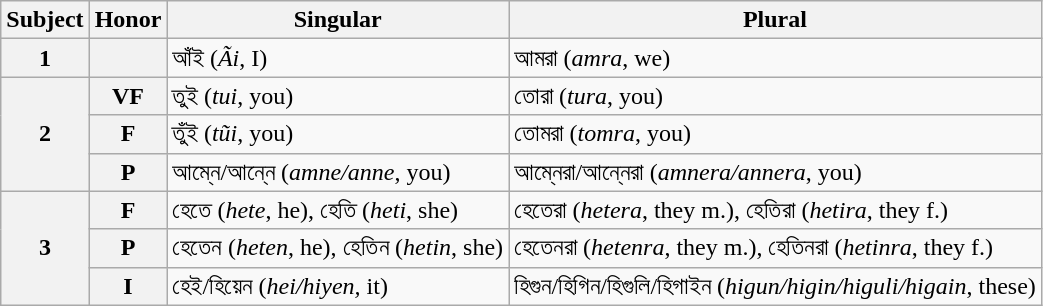<table class="wikitable">
<tr>
<th>Subject</th>
<th>Honor</th>
<th>Singular</th>
<th>Plural</th>
</tr>
<tr>
<th>1</th>
<th></th>
<td>আঁই (<em>Ãi</em>, I)</td>
<td>আমরা (<em>amra</em>, we)</td>
</tr>
<tr>
<th rowspan="3">2</th>
<th>VF</th>
<td>তুই (<em>tui</em>, you)</td>
<td>তোরা (<em>tura</em>, you)</td>
</tr>
<tr>
<th>F</th>
<td>তুঁই (<em>tũi</em>, you)</td>
<td>তোমরা (<em>tomra</em>, you)</td>
</tr>
<tr>
<th>P</th>
<td>আম্নে/আন্নে (<em>amne/anne</em>, you)</td>
<td>আম্নেরা/আন্নেরা (<em>amnera/annera</em>, you)</td>
</tr>
<tr>
<th rowspan="3">3</th>
<th>F</th>
<td>হেতে (<em>hete</em>, he), হেতি (<em>heti</em>, she)</td>
<td>হেতেরা (<em>hetera</em>, they m.), হেতিরা (<em>hetira</em>, they f.)</td>
</tr>
<tr>
<th>P</th>
<td>হেতেন (<em>heten</em>, he), হেতিন (<em>hetin</em>, she)</td>
<td>হেতেনরা (<em>hetenra</em>, they m.), হেতিনরা (<em>hetinra</em>, they f.)</td>
</tr>
<tr>
<th>I</th>
<td>হেই/হিয়েন (<em>hei/hiyen,</em> it)</td>
<td>হিগুন/হিগিন/হিগুলি/হিগাইন (<em>higun/higin/higuli/higain</em>, these)</td>
</tr>
</table>
